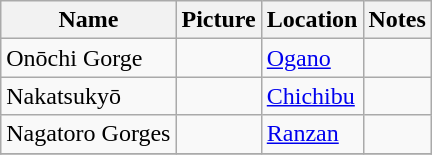<table class="wikitable">
<tr>
<th>Name</th>
<th>Picture</th>
<th>Location</th>
<th>Notes</th>
</tr>
<tr>
<td>Onōchi Gorge</td>
<td></td>
<td><a href='#'>Ogano</a></td>
<td></td>
</tr>
<tr>
<td>Nakatsukyō</td>
<td></td>
<td><a href='#'>Chichibu</a></td>
<td></td>
</tr>
<tr>
<td>Nagatoro Gorges</td>
<td></td>
<td><a href='#'>Ranzan</a></td>
<td></td>
</tr>
<tr>
</tr>
</table>
